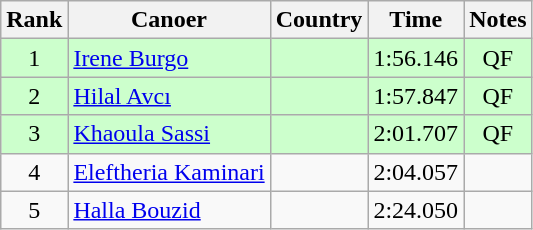<table class="wikitable" style="text-align:center;">
<tr>
<th>Rank</th>
<th>Canoer</th>
<th>Country</th>
<th>Time</th>
<th>Notes</th>
</tr>
<tr bgcolor=ccffcc>
<td>1</td>
<td align="left"><a href='#'>Irene Burgo</a></td>
<td align="left"></td>
<td>1:56.146</td>
<td>QF</td>
</tr>
<tr bgcolor=ccffcc>
<td>2</td>
<td align="left"><a href='#'>Hilal Avcı</a></td>
<td align="left"></td>
<td>1:57.847</td>
<td>QF</td>
</tr>
<tr bgcolor=ccffcc>
<td>3</td>
<td align="left"><a href='#'>Khaoula Sassi</a></td>
<td align="left"></td>
<td>2:01.707</td>
<td>QF</td>
</tr>
<tr>
<td>4</td>
<td align="left"><a href='#'>Eleftheria Kaminari</a></td>
<td align="left"></td>
<td>2:04.057</td>
<td></td>
</tr>
<tr>
<td>5</td>
<td align="left"><a href='#'>Halla Bouzid</a></td>
<td align="left"></td>
<td>2:24.050</td>
<td></td>
</tr>
</table>
